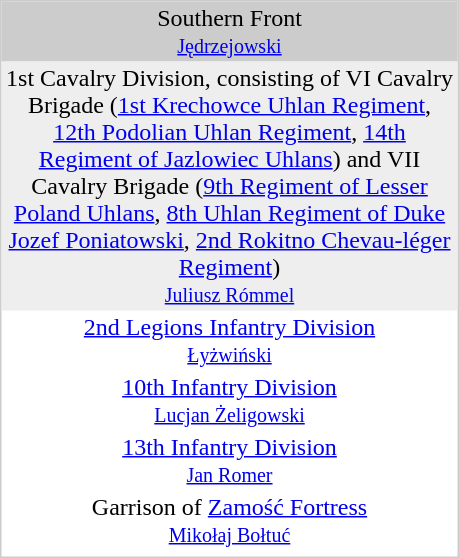<table border="0" cellspacing="0" cellpadding="2" style="text-align:center;border:1px solid #ccc;">
<tr valign="top" style="background:#ccc;">
<th width="300px" style="font-weight:normal">Southern Front <br><small><a href='#'>Jędrzejowski</a></small></th>
</tr>
<tr valign="top" style="background:#eee;">
<td>1st Cavalry Division, consisting of VI Cavalry Brigade (<a href='#'>1st Krechowce Uhlan Regiment</a>, <a href='#'>12th Podolian Uhlan Regiment</a>, <a href='#'>14th Regiment of Jazlowiec Uhlans</a>) and VII Cavalry Brigade (<a href='#'>9th Regiment of Lesser Poland Uhlans</a>, <a href='#'>8th Uhlan Regiment of Duke Jozef Poniatowski</a>, <a href='#'>2nd Rokitno Chevau-léger Regiment</a>) <br><small><a href='#'>Juliusz Rómmel</a></small></td>
</tr>
<tr>
<td><a href='#'>2nd Legions Infantry Division</a> <br><small><a href='#'>Łyżwiński</a></small></td>
</tr>
<tr>
<td><a href='#'>10th Infantry Division</a> <br><small><a href='#'>Lucjan Żeligowski</a></small></td>
</tr>
<tr>
<td><a href='#'>13th Infantry Division</a> <br><small><a href='#'>Jan Romer</a></small></td>
</tr>
<tr>
<td>Garrison of <a href='#'>Zamość Fortress</a> <br><small><a href='#'>Mikołaj Bołtuć</a></small></td>
</tr>
<tr style="border-bottom:1px solid gray;">
<td><small></small></td>
</tr>
</table>
